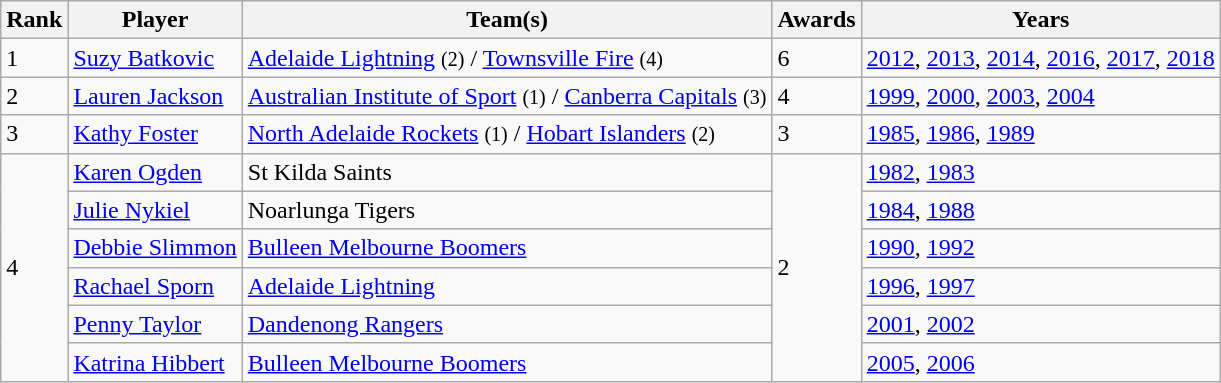<table class="wikitable">
<tr>
<th>Rank</th>
<th>Player</th>
<th>Team(s)</th>
<th>Awards</th>
<th>Years</th>
</tr>
<tr>
<td>1</td>
<td><a href='#'>Suzy Batkovic</a></td>
<td><a href='#'>Adelaide Lightning</a> <small>(2)</small> / <a href='#'>Townsville Fire</a> <small>(4)</small></td>
<td>6</td>
<td><a href='#'>2012</a>, <a href='#'>2013</a>, <a href='#'>2014</a>, <a href='#'>2016</a>, <a href='#'>2017</a>, <a href='#'>2018</a></td>
</tr>
<tr>
<td>2</td>
<td><a href='#'>Lauren Jackson</a></td>
<td><a href='#'>Australian Institute of Sport</a> <small>(1)</small> / <a href='#'>Canberra Capitals</a> <small>(3)</small></td>
<td>4</td>
<td><a href='#'>1999</a>, <a href='#'>2000</a>, <a href='#'>2003</a>, <a href='#'>2004</a></td>
</tr>
<tr>
<td>3</td>
<td><a href='#'>Kathy Foster</a></td>
<td><a href='#'>North Adelaide Rockets</a> <small>(1)</small> / <a href='#'>Hobart Islanders</a> <small>(2)</small></td>
<td>3</td>
<td><a href='#'>1985</a>, <a href='#'>1986</a>, <a href='#'>1989</a></td>
</tr>
<tr>
<td rowspan=6>4</td>
<td><a href='#'>Karen Ogden</a></td>
<td>St Kilda Saints</td>
<td rowspan=6>2</td>
<td><a href='#'>1982</a>, <a href='#'>1983</a></td>
</tr>
<tr>
<td><a href='#'>Julie Nykiel</a></td>
<td>Noarlunga Tigers</td>
<td><a href='#'>1984</a>, <a href='#'>1988</a></td>
</tr>
<tr>
<td><a href='#'>Debbie Slimmon</a></td>
<td><a href='#'>Bulleen Melbourne Boomers</a></td>
<td><a href='#'>1990</a>, <a href='#'>1992</a></td>
</tr>
<tr>
<td><a href='#'>Rachael Sporn</a></td>
<td><a href='#'>Adelaide Lightning</a></td>
<td><a href='#'>1996</a>, <a href='#'>1997</a></td>
</tr>
<tr>
<td><a href='#'>Penny Taylor</a></td>
<td><a href='#'>Dandenong Rangers</a></td>
<td><a href='#'>2001</a>, <a href='#'>2002</a></td>
</tr>
<tr>
<td><a href='#'>Katrina Hibbert</a></td>
<td><a href='#'>Bulleen Melbourne Boomers</a></td>
<td><a href='#'>2005</a>, <a href='#'>2006</a></td>
</tr>
</table>
